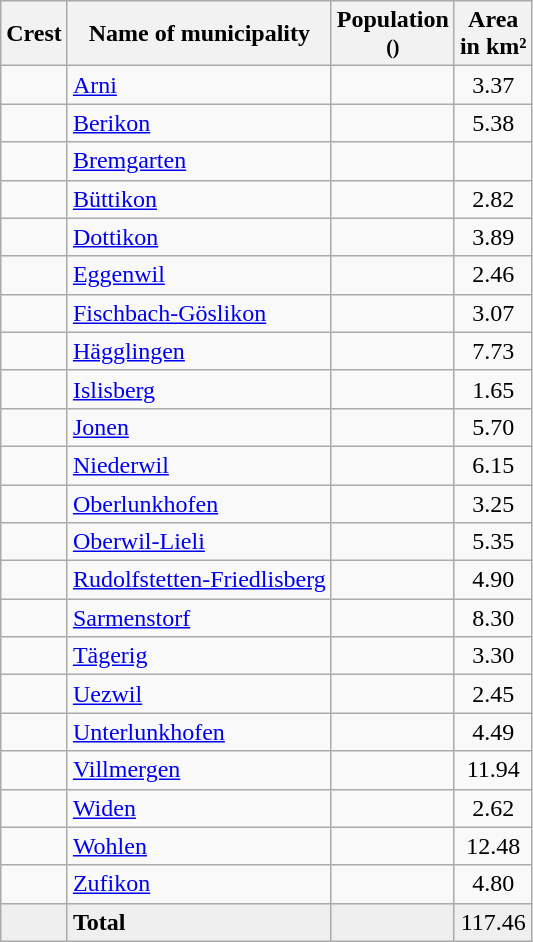<table class="wikitable">
<tr>
<th>Crest</th>
<th>Name of municipality</th>
<th>Population<br><small>()</small></th>
<th>Area<br> in km²</th>
</tr>
<tr>
<td align="center"></td>
<td><a href='#'>Arni</a></td>
<td align="center"></td>
<td align="center">3.37</td>
</tr>
<tr>
<td align="center"></td>
<td><a href='#'>Berikon</a></td>
<td align="center"></td>
<td align="center">5.38</td>
</tr>
<tr>
<td align="center"></td>
<td><a href='#'>Bremgarten</a></td>
<td align="center"></td>
<td align="center"></td>
</tr>
<tr>
<td align="center"></td>
<td><a href='#'>Büttikon</a></td>
<td align="center"></td>
<td align="center">2.82</td>
</tr>
<tr>
<td align="center"></td>
<td><a href='#'>Dottikon</a></td>
<td align="center"></td>
<td align="center">3.89</td>
</tr>
<tr>
<td align="center"></td>
<td><a href='#'>Eggenwil</a></td>
<td align="center"></td>
<td align="center">2.46</td>
</tr>
<tr>
<td align="center"></td>
<td><a href='#'>Fischbach-Göslikon</a></td>
<td align="center"></td>
<td align="center">3.07</td>
</tr>
<tr>
<td align="center"></td>
<td><a href='#'>Hägglingen</a></td>
<td align="center"></td>
<td align="center">7.73</td>
</tr>
<tr>
<td align="center"></td>
<td><a href='#'>Islisberg</a></td>
<td align="center"></td>
<td align="center">1.65</td>
</tr>
<tr>
<td align="center"></td>
<td><a href='#'>Jonen</a></td>
<td align="center"></td>
<td align="center">5.70</td>
</tr>
<tr>
<td align="center"></td>
<td><a href='#'>Niederwil</a></td>
<td align="center"></td>
<td align="center">6.15</td>
</tr>
<tr>
<td align="center"></td>
<td><a href='#'>Oberlunkhofen</a></td>
<td align="center"></td>
<td align="center">3.25</td>
</tr>
<tr>
<td align="center"></td>
<td><a href='#'>Oberwil-Lieli</a></td>
<td align="center"></td>
<td align="center">5.35</td>
</tr>
<tr>
<td align="center"></td>
<td><a href='#'>Rudolfstetten-Friedlisberg</a></td>
<td align="center"></td>
<td align="center">4.90</td>
</tr>
<tr>
<td align="center"></td>
<td><a href='#'>Sarmenstorf</a></td>
<td align="center"></td>
<td align="center">8.30</td>
</tr>
<tr>
<td align="center"></td>
<td><a href='#'>Tägerig</a></td>
<td align="center"></td>
<td align="center">3.30</td>
</tr>
<tr>
<td align="center"></td>
<td><a href='#'>Uezwil</a></td>
<td align="center"></td>
<td align="center">2.45</td>
</tr>
<tr>
<td align="center"></td>
<td><a href='#'>Unterlunkhofen</a></td>
<td align="center"></td>
<td align="center">4.49</td>
</tr>
<tr>
<td align="center"></td>
<td><a href='#'>Villmergen</a></td>
<td align="center"></td>
<td align="center">11.94</td>
</tr>
<tr>
<td align="center"></td>
<td><a href='#'>Widen</a></td>
<td align="center"></td>
<td align="center">2.62</td>
</tr>
<tr>
<td align="center"></td>
<td><a href='#'>Wohlen</a></td>
<td align="center"></td>
<td align="center">12.48</td>
</tr>
<tr>
<td align="center"></td>
<td><a href='#'>Zufikon</a></td>
<td align="center"></td>
<td align="center">4.80</td>
</tr>
<tr style="background-color:#EFEFEF;">
<td align="center"></td>
<td><strong>Total</strong></td>
<td align="center"></td>
<td align="center">117.46</td>
</tr>
</table>
